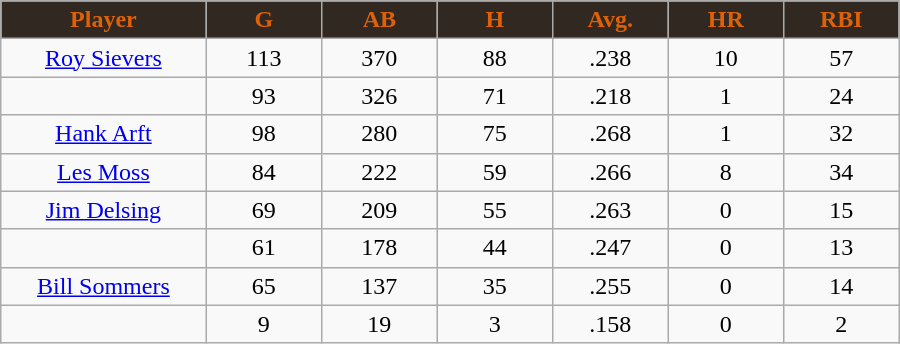<table class="wikitable sortable">
<tr>
<th style="background:#312821;color:#de6108;" width="16%">Player</th>
<th style="background:#312821;color:#de6108;" width="9%">G</th>
<th style="background:#312821;color:#de6108;" width="9%">AB</th>
<th style="background:#312821;color:#de6108;" width="9%">H</th>
<th style="background:#312821;color:#de6108;" width="9%">Avg.</th>
<th style="background:#312821;color:#de6108;" width="9%">HR</th>
<th style="background:#312821;color:#de6108;" width="9%">RBI</th>
</tr>
<tr align="center">
<td><a href='#'>Roy Sievers</a></td>
<td>113</td>
<td>370</td>
<td>88</td>
<td>.238</td>
<td>10</td>
<td>57</td>
</tr>
<tr align="center">
<td></td>
<td>93</td>
<td>326</td>
<td>71</td>
<td>.218</td>
<td>1</td>
<td>24</td>
</tr>
<tr align="center">
<td><a href='#'>Hank Arft</a></td>
<td>98</td>
<td>280</td>
<td>75</td>
<td>.268</td>
<td>1</td>
<td>32</td>
</tr>
<tr align="center">
<td><a href='#'>Les Moss</a></td>
<td>84</td>
<td>222</td>
<td>59</td>
<td>.266</td>
<td>8</td>
<td>34</td>
</tr>
<tr align="center">
<td><a href='#'>Jim Delsing</a></td>
<td>69</td>
<td>209</td>
<td>55</td>
<td>.263</td>
<td>0</td>
<td>15</td>
</tr>
<tr align="center">
<td></td>
<td>61</td>
<td>178</td>
<td>44</td>
<td>.247</td>
<td>0</td>
<td>13</td>
</tr>
<tr align="center">
<td><a href='#'>Bill Sommers</a></td>
<td>65</td>
<td>137</td>
<td>35</td>
<td>.255</td>
<td>0</td>
<td>14</td>
</tr>
<tr align="center">
<td></td>
<td>9</td>
<td>19</td>
<td>3</td>
<td>.158</td>
<td>0</td>
<td>2</td>
</tr>
</table>
